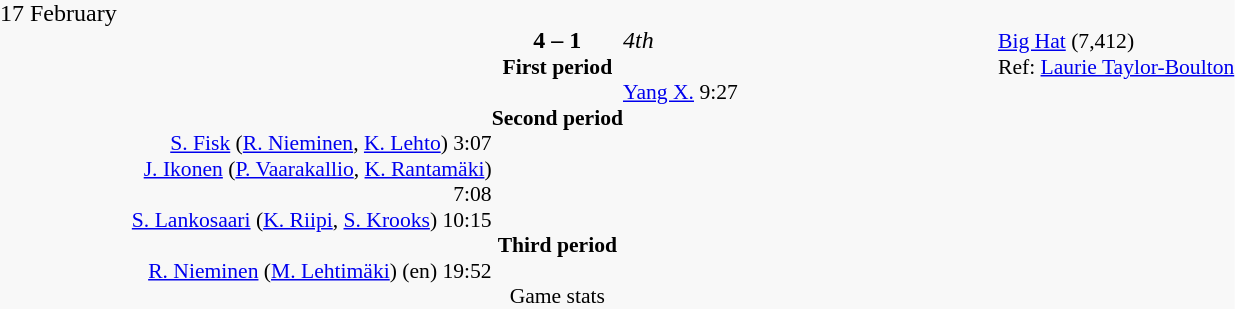<table cellpadding=0 cellspacing=0 border=0 style="background-color:#F8F8F8">
<tr>
<td></td>
</tr>
<tr>
<td>17 February</td>
</tr>
<tr>
<td></td>
<td align=right width="250"><strong></strong></td>
<td align=center><strong>4 – 1</strong></td>
<td width="250"><strong></strong> <em>4th</em></td>
<td></td>
<td style=font-size:90%><a href='#'>Big Hat</a> (7,412)</td>
</tr>
<tr style=font-size:90%>
<td></td>
<td></td>
<td align=center><strong>First period</strong></td>
<td></td>
<td></td>
<td>Ref:  <a href='#'>Laurie Taylor-Boulton</a></td>
</tr>
<tr style=font-size:90%>
<td></td>
<td align=right></td>
<td></td>
<td><a href='#'>Yang X.</a> 9:27</td>
</tr>
<tr style=font-size:90%>
<td></td>
<td></td>
<td align=center><strong>Second period</strong></td>
<td></td>
<td></td>
<td></td>
</tr>
<tr style=font-size:90%>
<td></td>
<td align=right><a href='#'>S. Fisk</a> (<a href='#'>R. Nieminen</a>, <a href='#'>K. Lehto</a>) 3:07</td>
</tr>
<tr style=font-size:90%>
<td></td>
<td align=right><a href='#'>J. Ikonen</a> (<a href='#'>P. Vaarakallio</a>, <a href='#'>K. Rantamäki</a>) 7:08</td>
</tr>
<tr style=font-size:90%>
<td></td>
<td align=right><a href='#'>S. Lankosaari</a> (<a href='#'>K. Riipi</a>, <a href='#'>S. Krooks</a>) 10:15</td>
</tr>
<tr style=font-size:90%>
<td></td>
<td></td>
<td align=center><strong>Third period</strong></td>
<td></td>
<td></td>
<td></td>
</tr>
<tr style=font-size:90%>
<td></td>
<td align=right><a href='#'>R. Nieminen</a> (<a href='#'>M. Lehtimäki</a>) (en) 19:52</td>
</tr>
<tr style=font-size:90%>
<td></td>
<td></td>
<td align=center>Game stats</td>
<td></td>
<td></td>
<td></td>
</tr>
</table>
